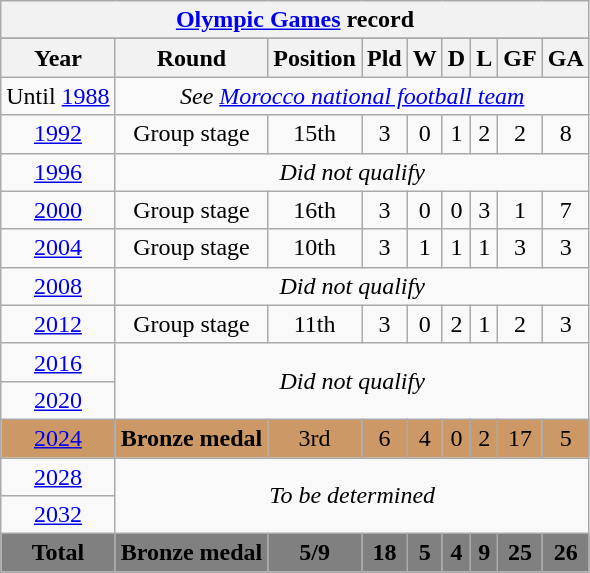<table class="wikitable" style="text-align: center;">
<tr>
<th colspan=9><a href='#'>Olympic Games</a> record</th>
</tr>
<tr>
</tr>
<tr>
<th>Year</th>
<th>Round</th>
<th>Position</th>
<th>Pld</th>
<th>W</th>
<th>D</th>
<th>L</th>
<th>GF</th>
<th>GA</th>
</tr>
<tr>
<td>Until <a href='#'>1988</a></td>
<td colspan=8><em>See <a href='#'>Morocco national football team</a></em></td>
</tr>
<tr>
<td> <a href='#'>1992</a></td>
<td>Group stage</td>
<td>15th</td>
<td>3</td>
<td>0</td>
<td>1</td>
<td>2</td>
<td>2</td>
<td>8</td>
</tr>
<tr>
<td> <a href='#'>1996</a></td>
<td colspan=8><em>Did not qualify</em></td>
</tr>
<tr>
<td> <a href='#'>2000</a></td>
<td>Group stage</td>
<td>16th</td>
<td>3</td>
<td>0</td>
<td>0</td>
<td>3</td>
<td>1</td>
<td>7</td>
</tr>
<tr>
<td> <a href='#'>2004</a></td>
<td>Group stage</td>
<td>10th</td>
<td>3</td>
<td>1</td>
<td>1</td>
<td>1</td>
<td>3</td>
<td>3</td>
</tr>
<tr>
<td> <a href='#'>2008</a></td>
<td colspan=8><em>Did not qualify</em></td>
</tr>
<tr>
<td> <a href='#'>2012</a></td>
<td>Group stage</td>
<td>11th</td>
<td>3</td>
<td>0</td>
<td>2</td>
<td>1</td>
<td>2</td>
<td>3</td>
</tr>
<tr>
<td> <a href='#'>2016</a></td>
<td rowspan=2 colspan=8><em>Did not qualify</em></td>
</tr>
<tr>
<td> <a href='#'>2020</a></td>
</tr>
<tr style="background:#c96;">
<td> <a href='#'>2024</a></td>
<td><strong>Bronze medal</strong></td>
<td>3rd</td>
<td>6</td>
<td>4</td>
<td>0</td>
<td>2</td>
<td>17</td>
<td>5</td>
</tr>
<tr>
<td> <a href='#'>2028</a></td>
<td rowspan=2 colspan=8><em>To be determined</em></td>
</tr>
<tr>
<td> <a href='#'>2032</a></td>
</tr>
<tr bgcolor=grey>
<td><strong>Total</strong></td>
<td><strong>Bronze medal</strong></td>
<td><strong>5/9</strong></td>
<td><strong>18</strong></td>
<td><strong>5</strong></td>
<td><strong>4</strong></td>
<td><strong>9</strong></td>
<td><strong>25</strong></td>
<td><strong>26</strong></td>
</tr>
</table>
